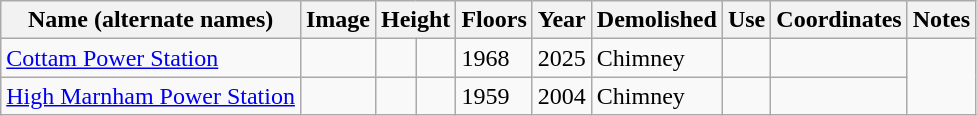<table class="wikitable">
<tr>
<th>Name (alternate names)</th>
<th>Image</th>
<th colspan="2">Height</th>
<th>Floors</th>
<th>Year</th>
<th>Demolished</th>
<th>Use</th>
<th>Coordinates</th>
<th>Notes</th>
</tr>
<tr>
<td><a href='#'>Cottam Power Station</a></td>
<td></td>
<td></td>
<td style="text-align:right;" data-sort-value="7001620000000000000"></td>
<td>1968</td>
<td>2025</td>
<td>Chimney</td>
<td></td>
<td></td>
</tr>
<tr>
<td><a href='#'>High Marnham Power Station</a></td>
<td></td>
<td></td>
<td></td>
<td>1959</td>
<td>2004</td>
<td>Chimney</td>
<td></td>
<td></td>
</tr>
</table>
